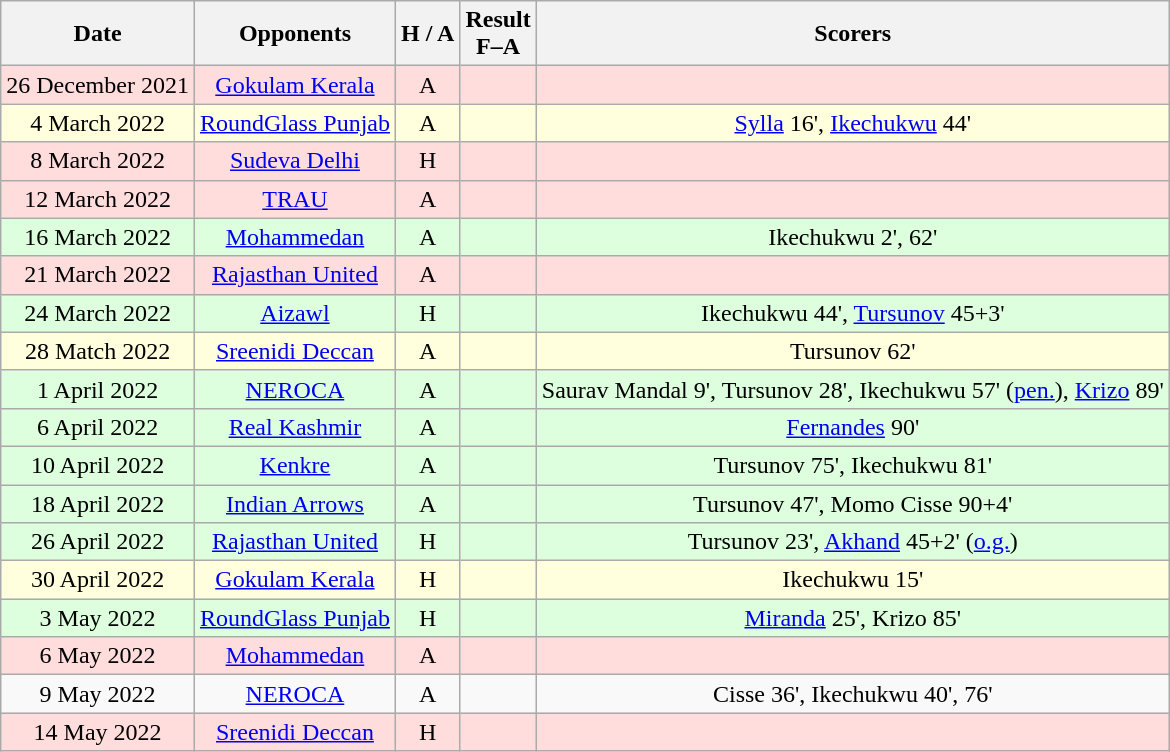<table class="wikitable" style="text-align:center">
<tr>
<th>Date</th>
<th>Opponents</th>
<th>H / A</th>
<th>Result<br>F–A</th>
<th>Scorers</th>
</tr>
<tr style="background:#ffdddd">
<td>26 December 2021</td>
<td><a href='#'>Gokulam Kerala</a></td>
<td>A</td>
<td></td>
<td></td>
</tr>
<tr style="background:#ffffdd">
<td>4 March 2022</td>
<td><a href='#'>RoundGlass Punjab</a></td>
<td>A</td>
<td></td>
<td><a href='#'>Sylla</a> 16', <a href='#'>Ikechukwu</a> 44'</td>
</tr>
<tr style="background:#ffdddd">
<td>8 March 2022</td>
<td><a href='#'>Sudeva Delhi</a></td>
<td>H</td>
<td></td>
<td></td>
</tr>
<tr style="background:#ffdddd">
<td>12 March 2022</td>
<td><a href='#'>TRAU</a></td>
<td>A</td>
<td></td>
<td></td>
</tr>
<tr style="background:#ddffdd">
<td>16 March 2022</td>
<td><a href='#'>Mohammedan</a></td>
<td>A</td>
<td></td>
<td>Ikechukwu 2', 62'</td>
</tr>
<tr style="background:#ffdddd">
<td>21 March 2022</td>
<td><a href='#'>Rajasthan United</a></td>
<td>A</td>
<td></td>
<td></td>
</tr>
<tr style="background:#ddffdd">
<td>24 March 2022</td>
<td><a href='#'>Aizawl</a></td>
<td>H</td>
<td></td>
<td>Ikechukwu 44', <a href='#'>Tursunov</a> 45+3'</td>
</tr>
<tr style="background:#ffffdd">
<td>28 Match 2022</td>
<td><a href='#'>Sreenidi Deccan</a></td>
<td>A</td>
<td></td>
<td>Tursunov 62'</td>
</tr>
<tr style="background:#ddffdd">
<td>1 April 2022</td>
<td><a href='#'>NEROCA</a></td>
<td>A</td>
<td></td>
<td>Saurav Mandal 9', Tursunov 28', Ikechukwu 57' (<a href='#'>pen.</a>), <a href='#'>Krizo</a> 89'</td>
</tr>
<tr style="background:#ddffdd">
<td>6 April 2022</td>
<td><a href='#'>Real Kashmir</a></td>
<td>A</td>
<td></td>
<td><a href='#'>Fernandes</a> 90'</td>
</tr>
<tr style="background:#ddffdd">
<td>10 April 2022</td>
<td><a href='#'>Kenkre</a></td>
<td>A</td>
<td></td>
<td>Tursunov 75', Ikechukwu 81'</td>
</tr>
<tr style="background:#ddffdd">
<td>18 April 2022</td>
<td><a href='#'>Indian Arrows</a></td>
<td>A</td>
<td></td>
<td>Tursunov 47', Momo Cisse 90+4'</td>
</tr>
<tr style="background:#ddffdd">
<td>26 April 2022</td>
<td><a href='#'>Rajasthan United</a></td>
<td>H</td>
<td></td>
<td>Tursunov 23', <a href='#'>Akhand</a> 45+2' (<a href='#'>o.g.</a>)</td>
</tr>
<tr style="background:#ffffdd">
<td>30 April 2022</td>
<td><a href='#'>Gokulam Kerala</a></td>
<td>H</td>
<td></td>
<td>Ikechukwu 15'</td>
</tr>
<tr style="background:#ddffdd">
<td>3 May 2022</td>
<td><a href='#'>RoundGlass Punjab</a></td>
<td>H</td>
<td></td>
<td><a href='#'>Miranda</a> 25', Krizo 85'</td>
</tr>
<tr style="background:#ffdddd">
<td>6 May 2022</td>
<td><a href='#'>Mohammedan</a></td>
<td>A</td>
<td></td>
<td></td>
</tr>
<tr>
<td>9 May 2022</td>
<td><a href='#'>NEROCA</a></td>
<td>A</td>
<td></td>
<td>Cisse 36', Ikechukwu 40', 76'</td>
</tr>
<tr style="background:#ffdddd">
<td>14 May 2022</td>
<td><a href='#'>Sreenidi Deccan</a></td>
<td>H</td>
<td></td>
<td></td>
</tr>
</table>
